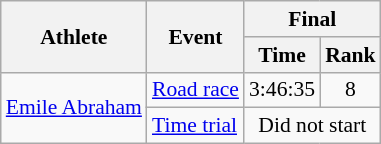<table class="wikitable" border="1" style="font-size:90%">
<tr>
<th rowspan=2>Athlete</th>
<th rowspan=2>Event</th>
<th colspan=2>Final</th>
</tr>
<tr>
<th>Time</th>
<th>Rank</th>
</tr>
<tr align=center>
<td align=left rowspan=2><a href='#'>Emile Abraham</a></td>
<td align=left><a href='#'>Road race</a></td>
<td>3:46:35</td>
<td>8</td>
</tr>
<tr align=center>
<td align=left><a href='#'>Time trial</a></td>
<td colspan=2>Did not start</td>
</tr>
</table>
